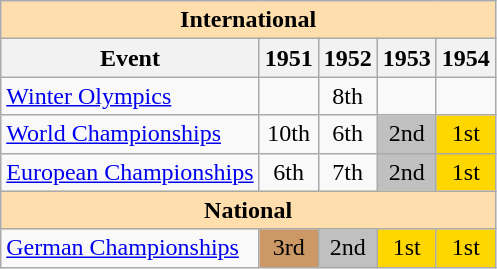<table class="wikitable" style="text-align:center">
<tr>
<th style="background-color: #ffdead; " colspan=5 align=center>International</th>
</tr>
<tr>
<th>Event</th>
<th>1951</th>
<th>1952</th>
<th>1953</th>
<th>1954</th>
</tr>
<tr>
<td align=left><a href='#'>Winter Olympics</a></td>
<td></td>
<td>8th</td>
<td></td>
<td></td>
</tr>
<tr>
<td align=left><a href='#'>World Championships</a></td>
<td>10th</td>
<td>6th</td>
<td bgcolor=silver>2nd</td>
<td bgcolor=gold>1st</td>
</tr>
<tr>
<td align=left><a href='#'>European Championships</a></td>
<td>6th</td>
<td>7th</td>
<td bgcolor=silver>2nd</td>
<td bgcolor=gold>1st</td>
</tr>
<tr>
<th style="background-color: #ffdead; " colspan=5 align=center>National</th>
</tr>
<tr>
<td align=left><a href='#'>German Championships</a></td>
<td bgcolor=cc9966>3rd</td>
<td bgcolor=silver>2nd</td>
<td bgcolor=gold>1st</td>
<td bgcolor=gold>1st</td>
</tr>
</table>
